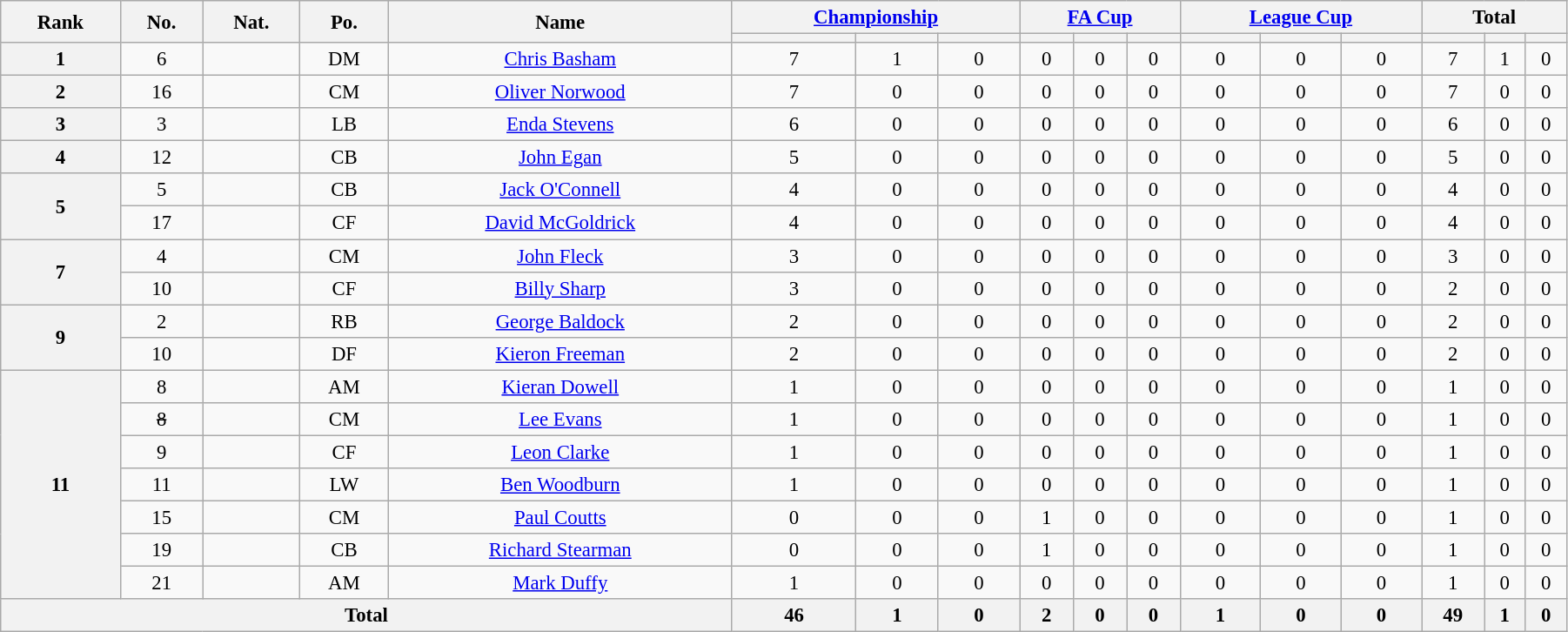<table class="wikitable" style="text-align:center; font-size:95%; width:95%;">
<tr>
<th rowspan=2>Rank</th>
<th rowspan=2>No.</th>
<th rowspan=2>Nat.</th>
<th rowspan=2>Po.</th>
<th rowspan=2>Name</th>
<th colspan=3><a href='#'>Championship</a></th>
<th colspan=3><a href='#'>FA Cup</a></th>
<th colspan=3><a href='#'>League Cup</a></th>
<th colspan=3>Total</th>
</tr>
<tr>
<th></th>
<th></th>
<th></th>
<th></th>
<th></th>
<th></th>
<th></th>
<th></th>
<th></th>
<th></th>
<th></th>
<th></th>
</tr>
<tr>
<th rowspan=1>1</th>
<td>6</td>
<td></td>
<td>DM</td>
<td><a href='#'>Chris Basham</a></td>
<td>7</td>
<td>1</td>
<td>0</td>
<td>0</td>
<td>0</td>
<td>0</td>
<td>0</td>
<td>0</td>
<td>0</td>
<td>7</td>
<td>1</td>
<td>0</td>
</tr>
<tr>
<th rowspan=1>2</th>
<td>16</td>
<td></td>
<td>CM</td>
<td><a href='#'>Oliver Norwood</a></td>
<td>7</td>
<td>0</td>
<td>0</td>
<td>0</td>
<td>0</td>
<td>0</td>
<td>0</td>
<td>0</td>
<td>0</td>
<td>7</td>
<td>0</td>
<td>0</td>
</tr>
<tr>
<th rowspan=1>3</th>
<td>3</td>
<td></td>
<td>LB</td>
<td><a href='#'>Enda Stevens</a></td>
<td>6</td>
<td>0</td>
<td>0</td>
<td>0</td>
<td>0</td>
<td>0</td>
<td>0</td>
<td>0</td>
<td>0</td>
<td>6</td>
<td>0</td>
<td>0</td>
</tr>
<tr>
<th rowspan=1>4</th>
<td>12</td>
<td></td>
<td>CB</td>
<td><a href='#'>John Egan</a></td>
<td>5</td>
<td>0</td>
<td>0</td>
<td>0</td>
<td>0</td>
<td>0</td>
<td>0</td>
<td>0</td>
<td>0</td>
<td>5</td>
<td>0</td>
<td>0</td>
</tr>
<tr>
<th rowspan=2>5</th>
<td>5</td>
<td></td>
<td>CB</td>
<td><a href='#'>Jack O'Connell</a></td>
<td>4</td>
<td>0</td>
<td>0</td>
<td>0</td>
<td>0</td>
<td>0</td>
<td>0</td>
<td>0</td>
<td>0</td>
<td>4</td>
<td>0</td>
<td>0</td>
</tr>
<tr>
<td>17</td>
<td></td>
<td>CF</td>
<td><a href='#'>David McGoldrick</a></td>
<td>4</td>
<td>0</td>
<td>0</td>
<td>0</td>
<td>0</td>
<td>0</td>
<td>0</td>
<td>0</td>
<td>0</td>
<td>4</td>
<td>0</td>
<td>0</td>
</tr>
<tr>
<th rowspan=2>7</th>
<td>4</td>
<td></td>
<td>CM</td>
<td><a href='#'>John Fleck</a></td>
<td>3</td>
<td>0</td>
<td>0</td>
<td>0</td>
<td>0</td>
<td>0</td>
<td>0</td>
<td>0</td>
<td>0</td>
<td>3</td>
<td>0</td>
<td>0</td>
</tr>
<tr>
<td>10</td>
<td></td>
<td>CF</td>
<td><a href='#'>Billy Sharp</a></td>
<td>3</td>
<td>0</td>
<td>0</td>
<td>0</td>
<td>0</td>
<td>0</td>
<td>0</td>
<td>0</td>
<td>0</td>
<td>2</td>
<td>0</td>
<td>0</td>
</tr>
<tr>
<th rowspan=2>9</th>
<td>2</td>
<td></td>
<td>RB</td>
<td><a href='#'>George Baldock</a></td>
<td>2</td>
<td>0</td>
<td>0</td>
<td>0</td>
<td>0</td>
<td>0</td>
<td>0</td>
<td>0</td>
<td>0</td>
<td>2</td>
<td>0</td>
<td>0</td>
</tr>
<tr>
<td>10</td>
<td></td>
<td>DF</td>
<td><a href='#'>Kieron Freeman</a></td>
<td>2</td>
<td>0</td>
<td>0</td>
<td>0</td>
<td>0</td>
<td>0</td>
<td>0</td>
<td>0</td>
<td>0</td>
<td>2</td>
<td>0</td>
<td>0</td>
</tr>
<tr>
<th rowspan=7>11</th>
<td>8</td>
<td></td>
<td>AM</td>
<td><a href='#'>Kieran Dowell</a></td>
<td>1</td>
<td>0</td>
<td>0</td>
<td>0</td>
<td>0</td>
<td>0</td>
<td>0</td>
<td>0</td>
<td>0</td>
<td>1</td>
<td>0</td>
<td>0</td>
</tr>
<tr>
<td><s>8</s></td>
<td></td>
<td>CM</td>
<td><a href='#'>Lee Evans</a></td>
<td>1</td>
<td>0</td>
<td>0</td>
<td>0</td>
<td>0</td>
<td>0</td>
<td>0</td>
<td>0</td>
<td>0</td>
<td>1</td>
<td>0</td>
<td>0</td>
</tr>
<tr>
<td>9</td>
<td></td>
<td>CF</td>
<td><a href='#'>Leon Clarke</a></td>
<td>1</td>
<td>0</td>
<td>0</td>
<td>0</td>
<td>0</td>
<td>0</td>
<td>0</td>
<td>0</td>
<td>0</td>
<td>1</td>
<td>0</td>
<td>0</td>
</tr>
<tr>
<td>11</td>
<td></td>
<td>LW</td>
<td><a href='#'>Ben Woodburn</a></td>
<td>1</td>
<td>0</td>
<td>0</td>
<td>0</td>
<td>0</td>
<td>0</td>
<td>0</td>
<td>0</td>
<td>0</td>
<td>1</td>
<td>0</td>
<td>0</td>
</tr>
<tr>
<td>15</td>
<td></td>
<td>CM</td>
<td><a href='#'>Paul Coutts</a></td>
<td>0</td>
<td>0</td>
<td>0</td>
<td>1</td>
<td>0</td>
<td>0</td>
<td>0</td>
<td>0</td>
<td>0</td>
<td>1</td>
<td>0</td>
<td>0</td>
</tr>
<tr>
<td>19</td>
<td></td>
<td>CB</td>
<td><a href='#'>Richard Stearman</a></td>
<td>0</td>
<td>0</td>
<td>0</td>
<td>1</td>
<td>0</td>
<td>0</td>
<td>0</td>
<td>0</td>
<td>0</td>
<td>1</td>
<td>0</td>
<td>0</td>
</tr>
<tr>
<td>21</td>
<td></td>
<td>AM</td>
<td><a href='#'>Mark Duffy</a></td>
<td>1</td>
<td>0</td>
<td>0</td>
<td>0</td>
<td>0</td>
<td>0</td>
<td>0</td>
<td>0</td>
<td>0</td>
<td>1</td>
<td>0</td>
<td>0</td>
</tr>
<tr>
<th colspan=5>Total</th>
<th>46</th>
<th>1</th>
<th>0</th>
<th>2</th>
<th>0</th>
<th>0</th>
<th>1</th>
<th>0</th>
<th>0</th>
<th>49</th>
<th>1</th>
<th>0</th>
</tr>
</table>
